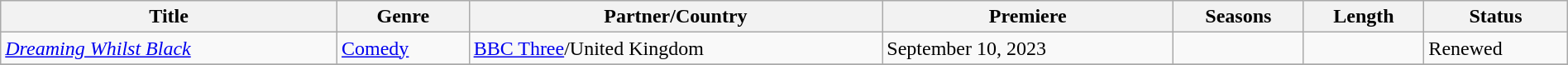<table class="wikitable sortable" style="width:100%;">
<tr>
<th>Title</th>
<th>Genre</th>
<th>Partner/Country</th>
<th>Premiere</th>
<th>Seasons</th>
<th>Length</th>
<th>Status</th>
</tr>
<tr>
<td><em><a href='#'>Dreaming Whilst Black</a></em></td>
<td><a href='#'>Comedy</a></td>
<td><a href='#'>BBC Three</a>/United Kingdom</td>
<td>September 10, 2023</td>
<td></td>
<td></td>
<td>Renewed</td>
</tr>
<tr>
</tr>
</table>
